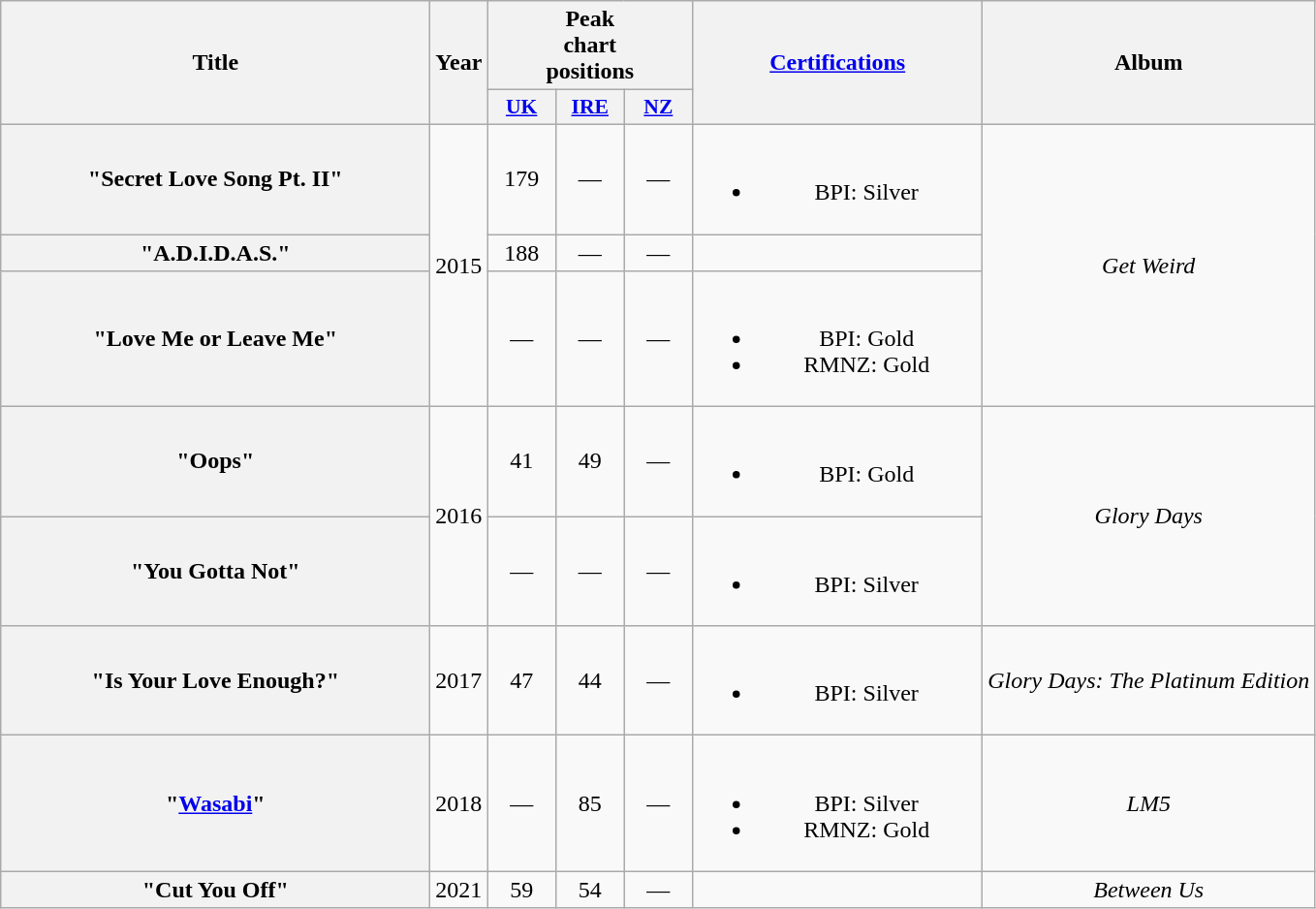<table class="wikitable plainrowheaders" style="text-align:center;">
<tr>
<th scope="col" rowspan="2" style="width:18em;">Title</th>
<th scope="col" rowspan="2" style="width:1em;">Year</th>
<th scope="col" colspan="3">Peak<br>chart<br>positions</th>
<th scope="col" rowspan="2" style="width:12em;"><a href='#'>Certifications</a></th>
<th scope="col" rowspan="2">Album</th>
</tr>
<tr>
<th scope="col" style="width:2.8em;font-size:90%;"><a href='#'>UK</a><br></th>
<th scope="col" style="width:2.8em;font-size:90%;"><a href='#'>IRE</a><br></th>
<th scope="col" style="width:2.8em;font-size:90%;"><a href='#'>NZ</a><br></th>
</tr>
<tr>
<th scope="row">"Secret Love Song Pt. II"</th>
<td rowspan="3">2015</td>
<td>179</td>
<td>—</td>
<td>—</td>
<td><br><ul><li>BPI: Silver</li></ul></td>
<td rowspan="3"><em>Get Weird</em></td>
</tr>
<tr>
<th scope="row">"A.D.I.D.A.S."</th>
<td>188</td>
<td>—</td>
<td>—</td>
<td></td>
</tr>
<tr>
<th scope="row">"Love Me or Leave Me"</th>
<td>—</td>
<td>—</td>
<td>—</td>
<td><br><ul><li>BPI: Gold</li><li>RMNZ: Gold</li></ul></td>
</tr>
<tr>
<th scope="row">"Oops"<br></th>
<td rowspan="2">2016</td>
<td>41</td>
<td>49</td>
<td>—</td>
<td><br><ul><li>BPI: Gold</li></ul></td>
<td rowspan="2"><em>Glory Days</em></td>
</tr>
<tr>
<th scope="row">"You Gotta Not"</th>
<td>—</td>
<td>—</td>
<td>—</td>
<td><br><ul><li>BPI: Silver</li></ul></td>
</tr>
<tr>
<th scope="row">"Is Your Love Enough?"</th>
<td>2017</td>
<td>47</td>
<td>44</td>
<td>—</td>
<td><br><ul><li>BPI: Silver</li></ul></td>
<td><em>Glory Days: The Platinum Edition</em></td>
</tr>
<tr>
<th scope="row">"<a href='#'>Wasabi</a>"</th>
<td>2018</td>
<td>—</td>
<td>85</td>
<td>—</td>
<td><br><ul><li>BPI: Silver</li><li>RMNZ: Gold</li></ul></td>
<td><em>LM5</em></td>
</tr>
<tr>
<th scope="row">"Cut You Off"</th>
<td>2021</td>
<td>59</td>
<td>54</td>
<td>—</td>
<td></td>
<td><em>Between Us</em></td>
</tr>
</table>
